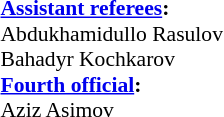<table width=100% style="font-size: 90%">
<tr>
<td><br><br>
<strong><a href='#'>Assistant referees</a>:</strong>
<br> Abdukhamidullo Rasulov
<br> Bahadyr Kochkarov
<br><strong><a href='#'>Fourth official</a>:</strong>
<br>Aziz Asimov</td>
</tr>
</table>
